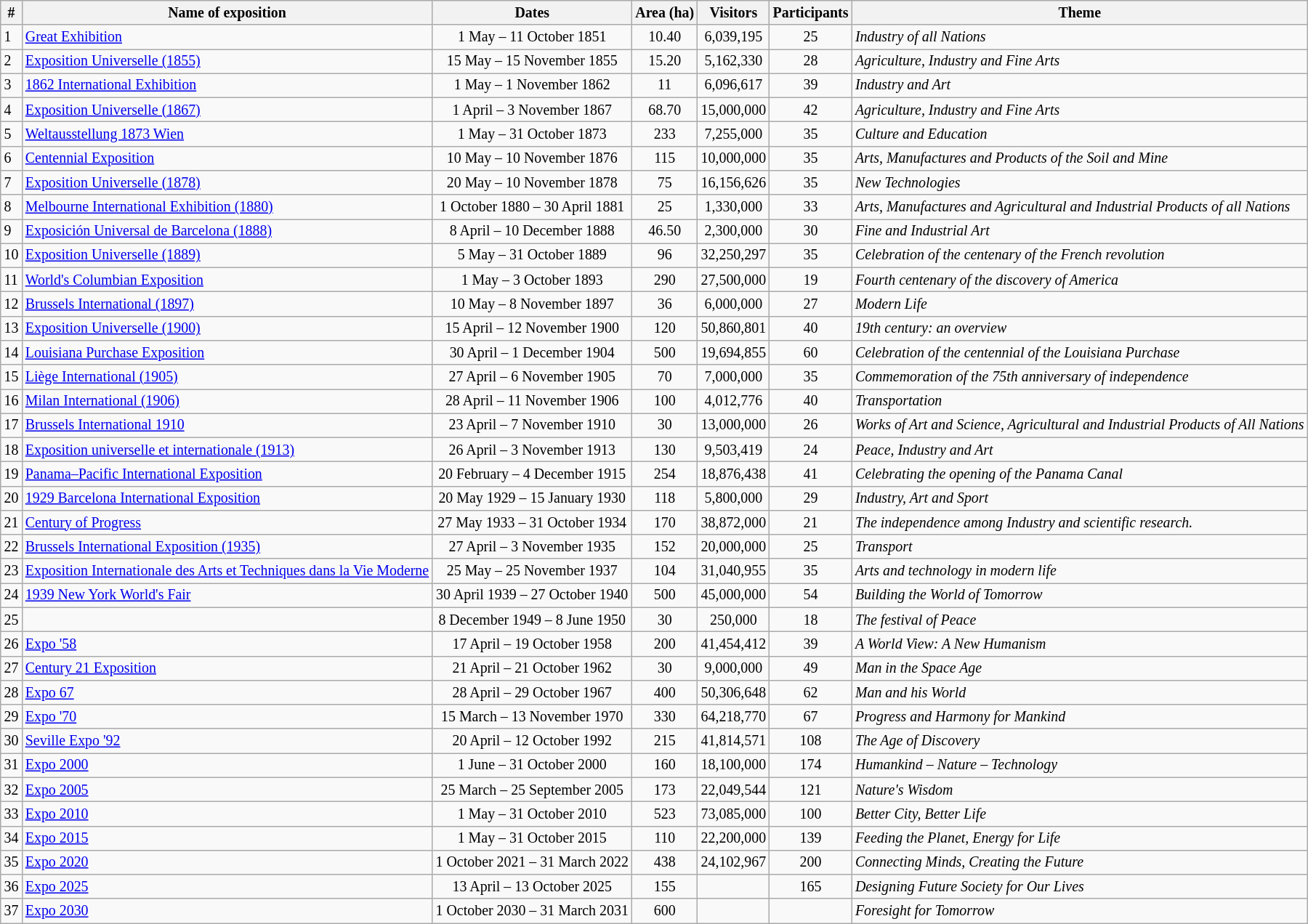<table class="wikitable sortable" style="font-size: 83%;">
<tr>
<th>#</th>
<th>Name of exposition</th>
<th>Dates</th>
<th>Area (ha)</th>
<th>Visitors</th>
<th>Participants</th>
<th>Theme</th>
</tr>
<tr>
<td>1</td>
<td> <a href='#'>Great Exhibition</a></td>
<td align=center>1 May – 11 October 1851</td>
<td align=center>10.40</td>
<td align=center>6,039,195</td>
<td align=center>25</td>
<td><em>Industry of all Nations</em></td>
</tr>
<tr>
<td>2</td>
<td> <a href='#'>Exposition Universelle (1855)</a></td>
<td align=center>15 May – 15 November 1855</td>
<td align=center>15.20</td>
<td align=center>5,162,330</td>
<td align=center>28</td>
<td><em>Agriculture, Industry and Fine Arts</em></td>
</tr>
<tr>
<td>3</td>
<td> <a href='#'>1862 International Exhibition</a></td>
<td align=center>1 May – 1 November 1862</td>
<td align=center>11</td>
<td align=center>6,096,617</td>
<td align=center>39</td>
<td><em>Industry and Art</em></td>
</tr>
<tr>
<td>4</td>
<td> <a href='#'>Exposition Universelle (1867)</a></td>
<td align=center>1 April – 3 November 1867</td>
<td align=center>68.70</td>
<td align=center>15,000,000</td>
<td align=center>42</td>
<td><em>Agriculture, Industry and Fine Arts</em></td>
</tr>
<tr>
<td>5</td>
<td> <a href='#'>Weltausstellung 1873 Wien</a></td>
<td align=center>1 May – 31 October 1873</td>
<td align=center>233</td>
<td align=center>7,255,000</td>
<td align=center>35</td>
<td><em>Culture and Education</em></td>
</tr>
<tr>
<td>6</td>
<td> <a href='#'>Centennial Exposition</a></td>
<td align=center>10 May – 10 November 1876</td>
<td align=center>115</td>
<td align=center>10,000,000</td>
<td align=center>35</td>
<td><em>Arts, Manufactures and Products of the Soil and Mine</em></td>
</tr>
<tr>
<td>7</td>
<td> <a href='#'>Exposition Universelle (1878)</a></td>
<td align=center>20 May – 10 November 1878</td>
<td align=center>75</td>
<td align=center>16,156,626</td>
<td align=center>35</td>
<td><em>New Technologies</em></td>
</tr>
<tr>
<td>8</td>
<td> <a href='#'>Melbourne International Exhibition (1880)</a></td>
<td align=center>1 October 1880 – 30 April 1881</td>
<td align=center>25</td>
<td align=center>1,330,000</td>
<td align=center>33</td>
<td><em>Arts, Manufactures and Agricultural and Industrial Products of all Nations</em></td>
</tr>
<tr>
<td>9</td>
<td> <a href='#'>Exposición Universal de Barcelona (1888)</a></td>
<td align=center>8 April – 10 December 1888</td>
<td align=center>46.50</td>
<td align=center>2,300,000</td>
<td align=center>30</td>
<td><em>Fine and Industrial Art</em></td>
</tr>
<tr>
<td>10</td>
<td> <a href='#'>Exposition Universelle (1889)</a></td>
<td align=center>5 May – 31 October 1889</td>
<td align=center>96</td>
<td align=center>32,250,297</td>
<td align=center>35</td>
<td><em>Celebration of the centenary of the French revolution</em></td>
</tr>
<tr>
<td>11</td>
<td> <a href='#'>World's Columbian Exposition</a></td>
<td align=center>1 May – 3 October 1893</td>
<td align=center>290</td>
<td align=center>27,500,000</td>
<td align=center>19</td>
<td><em>Fourth centenary of the discovery of America</em></td>
</tr>
<tr>
<td>12</td>
<td> <a href='#'>Brussels International (1897)</a></td>
<td align=center>10 May – 8 November 1897</td>
<td align=center>36</td>
<td align=center>6,000,000</td>
<td align=center>27</td>
<td><em>Modern Life</em></td>
</tr>
<tr>
<td>13</td>
<td> <a href='#'>Exposition Universelle (1900)</a></td>
<td align=center>15 April – 12 November 1900</td>
<td align=center>120</td>
<td align=center>50,860,801</td>
<td align=center>40</td>
<td><em>19th century: an overview</em></td>
</tr>
<tr>
<td>14</td>
<td> <a href='#'>Louisiana Purchase Exposition</a></td>
<td align=center>30 April – 1 December 1904</td>
<td align=center>500</td>
<td align=center>19,694,855</td>
<td align=center>60</td>
<td><em>Celebration of the centennial of the Louisiana Purchase</em></td>
</tr>
<tr>
<td>15</td>
<td> <a href='#'>Liège International (1905)</a></td>
<td align=center>27 April – 6 November 1905</td>
<td align=center>70</td>
<td align=center>7,000,000</td>
<td align=center>35</td>
<td><em>Commemoration of the 75th anniversary of independence</em></td>
</tr>
<tr>
<td>16</td>
<td> <a href='#'>Milan International (1906)</a></td>
<td align=center>28 April – 11 November 1906</td>
<td align=center>100</td>
<td align=center>4,012,776</td>
<td align=center>40</td>
<td><em>Transportation</em></td>
</tr>
<tr>
<td>17</td>
<td> <a href='#'>Brussels International 1910</a></td>
<td align=center>23 April – 7 November 1910</td>
<td align=center>30</td>
<td align=center>13,000,000</td>
<td align=center>26</td>
<td><em>Works of Art and Science, Agricultural and Industrial Products of All Nations</em></td>
</tr>
<tr>
<td>18</td>
<td> <a href='#'>Exposition universelle et internationale (1913)</a></td>
<td align=center>26 April – 3 November 1913</td>
<td align=center>130</td>
<td align=center>9,503,419</td>
<td align=center>24</td>
<td><em>Peace, Industry and Art</em></td>
</tr>
<tr>
<td>19</td>
<td> <a href='#'>Panama–Pacific International Exposition</a></td>
<td align=center>20 February – 4 December 1915</td>
<td align=center>254</td>
<td align=center>18,876,438</td>
<td align=center>41</td>
<td><em>Celebrating the opening of the Panama Canal</em></td>
</tr>
<tr>
<td>20</td>
<td> <a href='#'>1929 Barcelona International Exposition</a></td>
<td align=center>20 May 1929 – 15 January 1930</td>
<td align=center>118</td>
<td align=center>5,800,000</td>
<td align=center>29</td>
<td><em>Industry, Art and Sport</em></td>
</tr>
<tr>
<td>21</td>
<td> <a href='#'>Century of Progress</a></td>
<td align=center>27 May 1933 – 31 October 1934</td>
<td align=center>170</td>
<td align=center>38,872,000</td>
<td align=center>21</td>
<td><em>The independence among Industry and scientific research.</em></td>
</tr>
<tr>
<td>22</td>
<td> <a href='#'>Brussels International Exposition (1935)</a></td>
<td align=center>27 April – 3 November 1935</td>
<td align=center>152</td>
<td align=center>20,000,000</td>
<td align=center>25</td>
<td><em>Transport</em></td>
</tr>
<tr>
<td>23</td>
<td> <a href='#'>Exposition Internationale des Arts et Techniques dans la Vie Moderne</a></td>
<td align=center>25 May – 25 November 1937</td>
<td align=center>104</td>
<td align=center>31,040,955</td>
<td align=center>35</td>
<td><em>Arts and technology in modern life</em></td>
</tr>
<tr>
<td>24</td>
<td> <a href='#'>1939 New York World's Fair</a></td>
<td align=center>30 April 1939 – 27 October 1940</td>
<td align=center>500</td>
<td align=center>45,000,000</td>
<td align=center>54</td>
<td><em>Building the World of Tomorrow</em></td>
</tr>
<tr>
<td>25</td>
<td></td>
<td align=center>8 December 1949 – 8 June 1950</td>
<td align=center>30</td>
<td align=center>250,000</td>
<td align=center>18</td>
<td><em>The festival of Peace</em></td>
</tr>
<tr>
<td>26</td>
<td> <a href='#'>Expo '58</a></td>
<td align=center>17 April – 19 October 1958</td>
<td align=center>200</td>
<td align=center>41,454,412</td>
<td align=center>39</td>
<td><em>A World View: A New Humanism</em></td>
</tr>
<tr>
<td>27</td>
<td> <a href='#'>Century 21 Exposition</a></td>
<td align=center>21 April – 21 October 1962</td>
<td align=center>30</td>
<td align=center>9,000,000</td>
<td align=center>49</td>
<td><em>Man in the Space Age</em></td>
</tr>
<tr>
<td>28</td>
<td> <a href='#'>Expo 67</a></td>
<td align=center>28 April – 29 October 1967</td>
<td align=center>400</td>
<td align=center>50,306,648</td>
<td align=center>62</td>
<td><em>Man and his World</em></td>
</tr>
<tr>
<td>29</td>
<td> <a href='#'>Expo '70</a></td>
<td align=center>15 March – 13 November 1970</td>
<td align=center>330</td>
<td align=center>64,218,770</td>
<td align=center>67</td>
<td><em>Progress and Harmony for Mankind</em></td>
</tr>
<tr>
<td>30</td>
<td> <a href='#'>Seville Expo '92</a></td>
<td align=center>20 April – 12 October 1992</td>
<td align=center>215</td>
<td align=center>41,814,571</td>
<td align=center>108</td>
<td><em>The Age of Discovery</em></td>
</tr>
<tr>
<td>31</td>
<td> <a href='#'>Expo 2000</a></td>
<td align=center>1 June – 31 October 2000</td>
<td align=center>160</td>
<td align=center>18,100,000</td>
<td align=center>174</td>
<td><em>Humankind – Nature – Technology</em></td>
</tr>
<tr>
<td>32</td>
<td> <a href='#'>Expo 2005</a></td>
<td align=center>25 March – 25 September 2005</td>
<td align=center>173</td>
<td align=center>22,049,544</td>
<td align=center>121</td>
<td><em>Nature's Wisdom</em></td>
</tr>
<tr>
<td>33</td>
<td> <a href='#'>Expo 2010</a></td>
<td align=center>1 May – 31 October 2010</td>
<td align=center>523</td>
<td align=center>73,085,000</td>
<td align=center>100</td>
<td><em>Better City, Better Life</em></td>
</tr>
<tr>
<td>34</td>
<td> <a href='#'>Expo 2015</a></td>
<td align=center>1 May – 31 October 2015</td>
<td align=center>110</td>
<td align=center>22,200,000</td>
<td align=center>139</td>
<td><em>Feeding the Planet, Energy for Life</em></td>
</tr>
<tr>
<td>35</td>
<td> <a href='#'>Expo 2020</a></td>
<td align=center>1 October 2021 – 31 March 2022</td>
<td align=center>438</td>
<td align=center>24,102,967</td>
<td align=center>200</td>
<td><em>Connecting Minds, Creating the Future</em></td>
</tr>
<tr>
<td>36</td>
<td> <a href='#'>Expo 2025</a></td>
<td align=center>13 April – 13 October 2025</td>
<td align=center>155</td>
<td align=center></td>
<td align=center>165</td>
<td><em>Designing Future Society for Our Lives</em></td>
</tr>
<tr>
<td>37</td>
<td> <a href='#'>Expo 2030</a></td>
<td align=center>1 October 2030 – 31 March 2031</td>
<td align=center>600</td>
<td align=center></td>
<td align=center></td>
<td><em>Foresight for Tomorrow</em></td>
</tr>
</table>
